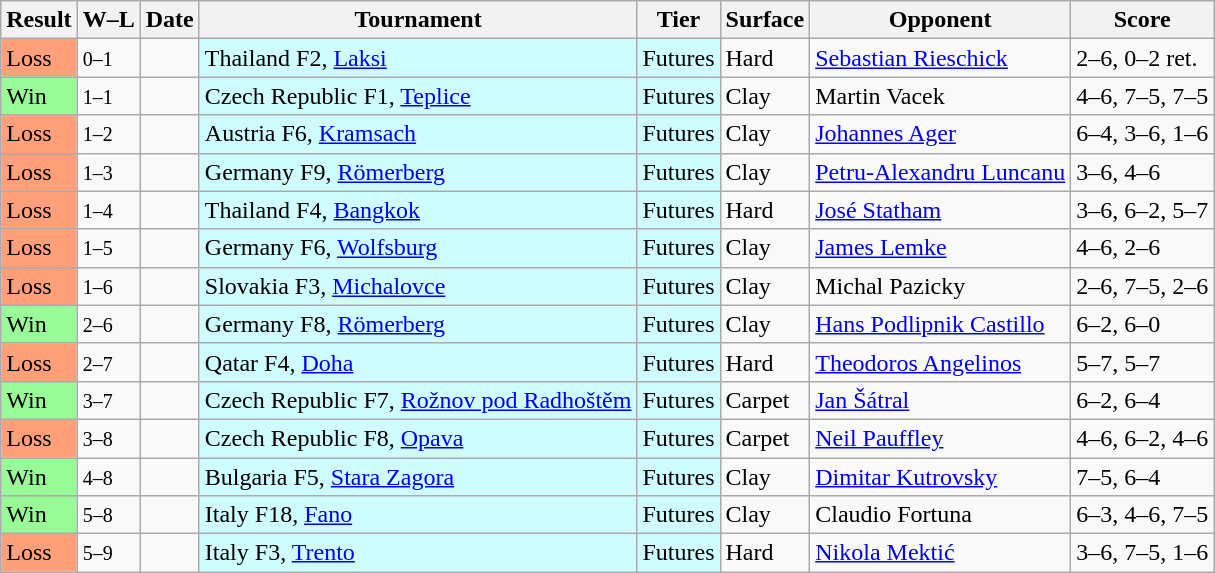<table class="sortable wikitable">
<tr>
<th>Result</th>
<th class=unsortable>W–L</th>
<th>Date</th>
<th>Tournament</th>
<th>Tier</th>
<th>Surface</th>
<th>Opponent</th>
<th class=unsortable>Score</th>
</tr>
<tr>
<td bgcolor=FFA07A>Loss</td>
<td><small>0–1</small></td>
<td></td>
<td style=background:#cffcff>Thailand F2, <a href='#'>Laksi</a></td>
<td style=background:#cffcff>Futures</td>
<td>Hard</td>
<td> <a href='#'>Sebastian Rieschick</a></td>
<td>2–6, 0–2 ret.</td>
</tr>
<tr>
<td bgcolor=98FB98>Win</td>
<td><small>1–1</small></td>
<td></td>
<td style=background:#cffcff>Czech Republic F1, <a href='#'>Teplice</a></td>
<td style=background:#cffcff>Futures</td>
<td>Clay</td>
<td> Martin Vacek</td>
<td>4–6, 7–5, 7–5</td>
</tr>
<tr>
<td bgcolor=FFA07A>Loss</td>
<td><small>1–2</small></td>
<td></td>
<td style=background:#cffcff>Austria F6, <a href='#'>Kramsach</a></td>
<td style=background:#cffcff>Futures</td>
<td>Clay</td>
<td> <a href='#'>Johannes Ager</a></td>
<td>6–4, 3–6, 1–6</td>
</tr>
<tr>
<td bgcolor=FFA07A>Loss</td>
<td><small>1–3</small></td>
<td></td>
<td style=background:#cffcff>Germany F9, <a href='#'>Römerberg</a></td>
<td style=background:#cffcff>Futures</td>
<td>Clay</td>
<td> <a href='#'>Petru-Alexandru Luncanu</a></td>
<td>3–6, 4–6</td>
</tr>
<tr>
<td bgcolor=FFA07A>Loss</td>
<td><small>1–4</small></td>
<td></td>
<td style=background:#cffcff>Thailand F4, <a href='#'>Bangkok</a></td>
<td style=background:#cffcff>Futures</td>
<td>Hard</td>
<td> <a href='#'>José Statham</a></td>
<td>3–6, 6–2, 5–7</td>
</tr>
<tr>
<td bgcolor=FFA07A>Loss</td>
<td><small>1–5</small></td>
<td></td>
<td style=background:#cffcff>Germany F6, <a href='#'>Wolfsburg</a></td>
<td style=background:#cffcff>Futures</td>
<td>Clay</td>
<td> <a href='#'>James Lemke</a></td>
<td>4–6, 2–6</td>
</tr>
<tr>
<td bgcolor=FFA07A>Loss</td>
<td><small>1–6</small></td>
<td></td>
<td style=background:#cffcff>Slovakia F3, <a href='#'>Michalovce</a></td>
<td style=background:#cffcff>Futures</td>
<td>Clay</td>
<td> Michal Pazicky</td>
<td>2–6, 7–5, 2–6</td>
</tr>
<tr>
<td bgcolor=98FB98>Win</td>
<td><small>2–6</small></td>
<td></td>
<td style=background:#cffcff>Germany F8, <a href='#'>Römerberg</a></td>
<td style=background:#cffcff>Futures</td>
<td>Clay</td>
<td> <a href='#'>Hans Podlipnik Castillo</a></td>
<td>6–2, 6–0</td>
</tr>
<tr>
<td bgcolor=FFA07A>Loss</td>
<td><small>2–7</small></td>
<td></td>
<td style=background:#cffcff>Qatar F4, <a href='#'>Doha</a></td>
<td style=background:#cffcff>Futures</td>
<td>Hard</td>
<td> <a href='#'>Theodoros Angelinos</a></td>
<td>5–7, 5–7</td>
</tr>
<tr>
<td bgcolor=98FB98>Win</td>
<td><small>3–7</small></td>
<td></td>
<td style=background:#cffcff>Czech Republic F7, <a href='#'>Rožnov pod Radhoštěm</a></td>
<td style=background:#cffcff>Futures</td>
<td>Carpet</td>
<td> <a href='#'>Jan Šátral</a></td>
<td>6–2, 6–4</td>
</tr>
<tr>
<td bgcolor=FFA07A>Loss</td>
<td><small>3–8</small></td>
<td></td>
<td style=background:#cffcff>Czech Republic F8, <a href='#'>Opava</a></td>
<td style=background:#cffcff>Futures</td>
<td>Carpet</td>
<td> <a href='#'>Neil Pauffley</a></td>
<td>4–6, 6–2, 4–6</td>
</tr>
<tr>
<td bgcolor=98FB98>Win</td>
<td><small>4–8</small></td>
<td></td>
<td style=background:#cffcff>Bulgaria F5, <a href='#'>Stara Zagora</a></td>
<td style=background:#cffcff>Futures</td>
<td>Clay</td>
<td> <a href='#'>Dimitar Kutrovsky</a></td>
<td>7–5, 6–4</td>
</tr>
<tr>
<td bgcolor=98FB98>Win</td>
<td><small>5–8</small></td>
<td></td>
<td style=background:#cffcff>Italy F18, <a href='#'>Fano</a></td>
<td style=background:#cffcff>Futures</td>
<td>Clay</td>
<td> Claudio Fortuna</td>
<td>6–3, 4–6, 7–5</td>
</tr>
<tr>
<td bgcolor=FFA07A>Loss</td>
<td><small>5–9</small></td>
<td></td>
<td style=background:#cffcff>Italy F3, <a href='#'>Trento</a></td>
<td style=background:#cffcff>Futures</td>
<td>Hard</td>
<td> <a href='#'>Nikola Mektić</a></td>
<td>3–6, 7–5, 1–6</td>
</tr>
</table>
